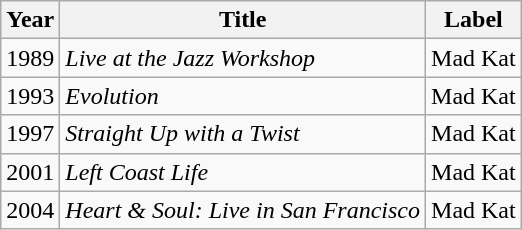<table class="wikitable">
<tr>
<th>Year</th>
<th>Title</th>
<th>Label</th>
</tr>
<tr>
<td>1989</td>
<td><em>Live at the Jazz Workshop</em></td>
<td>Mad Kat</td>
</tr>
<tr>
<td>1993</td>
<td><em>Evolution</em></td>
<td>Mad Kat</td>
</tr>
<tr>
<td>1997</td>
<td><em>Straight Up with a Twist</em></td>
<td>Mad Kat</td>
</tr>
<tr>
<td>2001</td>
<td><em>Left Coast Life</em></td>
<td>Mad Kat</td>
</tr>
<tr>
<td>2004</td>
<td><em>Heart & Soul: Live in San Francisco</em></td>
<td>Mad Kat</td>
</tr>
</table>
